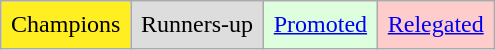<table class="wikitable">
<tr>
<td style="background-color:#FE2;padding:0.4em">Champions</td>
<td style="background-color:#DDD;padding:0.4em">Runners-up</td>
<td style="background-color:#DFD;padding:0.4em"><a href='#'>Promoted</a></td>
<td style="background-color:#FCC;padding:0.4em"><a href='#'>Relegated</a></td>
</tr>
</table>
